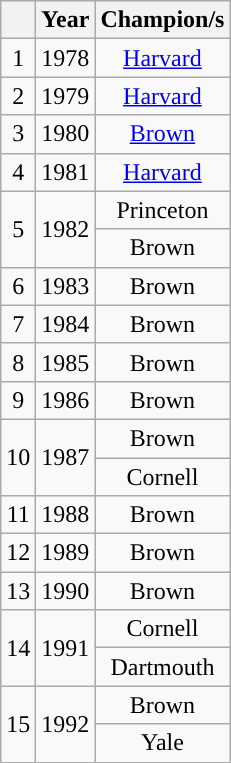<table class="wikitable sortable" style="text-align:center">
<tr>
<th></th>
<th>Year</th>
<th>Champion/s</th>
</tr>
<tr>
<td>1</td>
<td>1978</td>
<td><a href='#'>Harvard</a> </td>
</tr>
<tr>
<td>2</td>
<td>1979</td>
<td><a href='#'>Harvard</a> </td>
</tr>
<tr>
<td>3</td>
<td>1980</td>
<td><a href='#'>Brown</a> </td>
</tr>
<tr>
<td>4</td>
<td>1981</td>
<td><a href='#'>Harvard</a> </td>
</tr>
<tr>
<td rowspan=2>5</td>
<td rowspan=2>1982</td>
<td>Princeton </td>
</tr>
<tr>
<td>Brown </td>
</tr>
<tr>
<td>6</td>
<td>1983</td>
<td>Brown </td>
</tr>
<tr>
<td>7</td>
<td>1984</td>
<td>Brown </td>
</tr>
<tr>
<td>8</td>
<td>1985</td>
<td>Brown </td>
</tr>
<tr>
<td>9</td>
<td>1986</td>
<td>Brown </td>
</tr>
<tr>
<td rowspan=2>10</td>
<td rowspan=2>1987</td>
<td>Brown  </td>
</tr>
<tr>
<td>Cornell </td>
</tr>
<tr>
<td>11</td>
<td>1988</td>
<td>Brown </td>
</tr>
<tr>
<td>12</td>
<td>1989</td>
<td>Brown </td>
</tr>
<tr>
<td>13</td>
<td>1990</td>
<td>Brown </td>
</tr>
<tr>
<td rowspan=2>14</td>
<td rowspan=2>1991</td>
<td>Cornell </td>
</tr>
<tr>
<td>Dartmouth </td>
</tr>
<tr>
<td rowspan=2>15</td>
<td rowspan=2>1992</td>
<td>Brown </td>
</tr>
<tr>
<td>Yale </td>
</tr>
</table>
